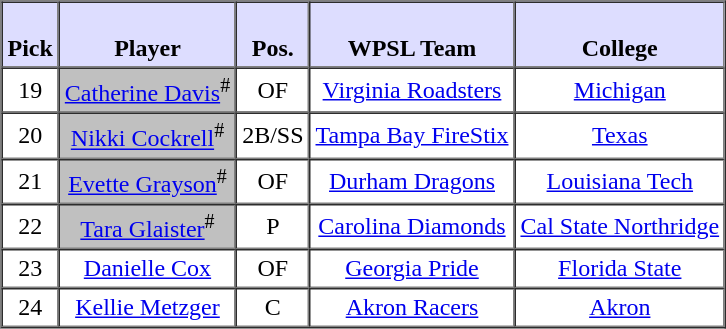<table style="text-align: center" border="1" cellpadding="3" cellspacing="0">
<tr>
<th style="background:#ddf;"><br>Pick</th>
<th style="background:#ddf;"><br>Player</th>
<th style="background:#ddf;"><br>Pos.</th>
<th style="background:#ddf;"><br>WPSL Team</th>
<th style="background:#ddf;"><br>College</th>
</tr>
<tr>
<td>19</td>
<td style="background:#C0C0C0;"><a href='#'>Catherine Davis</a><sup>#</sup></td>
<td>OF</td>
<td><a href='#'>Virginia Roadsters</a></td>
<td><a href='#'>Michigan</a></td>
</tr>
<tr>
<td>20</td>
<td style="background:#C0C0C0;"><a href='#'>Nikki Cockrell</a><sup>#</sup></td>
<td>2B/SS</td>
<td><a href='#'>Tampa Bay FireStix</a></td>
<td><a href='#'>Texas</a></td>
</tr>
<tr>
<td>21</td>
<td style="background:#C0C0C0;"><a href='#'>Evette Grayson</a><sup>#</sup></td>
<td>OF</td>
<td><a href='#'>Durham Dragons</a></td>
<td><a href='#'>Louisiana Tech</a></td>
</tr>
<tr>
<td>22</td>
<td style="background:#C0C0C0;"><a href='#'>Tara Glaister</a><sup>#</sup></td>
<td>P</td>
<td><a href='#'>Carolina Diamonds</a></td>
<td><a href='#'>Cal State Northridge</a></td>
</tr>
<tr>
<td>23</td>
<td><a href='#'>Danielle Cox</a></td>
<td>OF</td>
<td><a href='#'>Georgia Pride</a></td>
<td><a href='#'>Florida State</a></td>
</tr>
<tr>
<td>24</td>
<td><a href='#'>Kellie Metzger</a></td>
<td>C</td>
<td><a href='#'>Akron Racers</a></td>
<td><a href='#'>Akron</a></td>
</tr>
</table>
